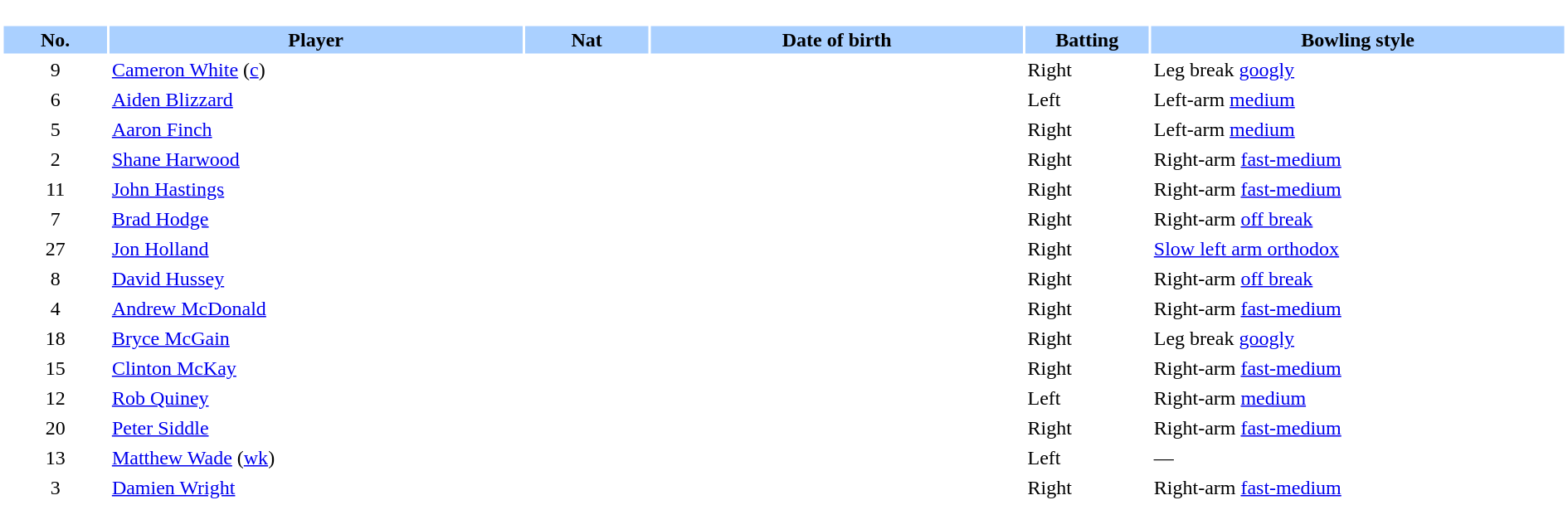<table border="0" style="width:100%;">
<tr>
<td style="vertical-align:top; background:#fff; width:90%;"><br><table border="0" cellspacing="2" cellpadding="2" style="width:100%;">
<tr style="background:#aad0ff;">
<th scope="col" width="5%">No.</th>
<th scope="col" width="20%">Player</th>
<th scope="col" width="6%">Nat</th>
<th scope="col" width="18%">Date of birth</th>
<th scope="col" width="6%">Batting</th>
<th scope="col" width="20%">Bowling style</th>
</tr>
<tr>
<td style="text-align:center">9</td>
<td><a href='#'>Cameron White</a> (<a href='#'>c</a>)</td>
<td style="text-align:center"></td>
<td></td>
<td>Right</td>
<td>Leg break <a href='#'>googly</a></td>
</tr>
<tr>
<td style="text-align:center">6</td>
<td><a href='#'>Aiden Blizzard</a></td>
<td style="text-align:center"></td>
<td></td>
<td>Left</td>
<td>Left-arm <a href='#'>medium</a></td>
</tr>
<tr>
<td style="text-align:center">5</td>
<td><a href='#'>Aaron Finch</a></td>
<td style="text-align:center"></td>
<td></td>
<td>Right</td>
<td>Left-arm <a href='#'>medium</a></td>
</tr>
<tr>
<td style="text-align:center">2</td>
<td><a href='#'>Shane Harwood</a></td>
<td style="text-align:center"></td>
<td></td>
<td>Right</td>
<td>Right-arm <a href='#'>fast-medium</a></td>
</tr>
<tr>
<td style="text-align:center">11</td>
<td><a href='#'>John Hastings</a></td>
<td style="text-align:center"></td>
<td></td>
<td>Right</td>
<td>Right-arm <a href='#'>fast-medium</a></td>
</tr>
<tr>
<td style="text-align:center">7</td>
<td><a href='#'>Brad Hodge</a></td>
<td style="text-align:center"></td>
<td></td>
<td>Right</td>
<td>Right-arm <a href='#'>off break</a></td>
</tr>
<tr>
<td style="text-align:center">27</td>
<td><a href='#'>Jon Holland</a></td>
<td style="text-align:center"></td>
<td></td>
<td>Right</td>
<td><a href='#'>Slow left arm orthodox</a></td>
</tr>
<tr>
<td style="text-align:center">8</td>
<td><a href='#'>David Hussey</a></td>
<td style="text-align:center"></td>
<td></td>
<td>Right</td>
<td>Right-arm <a href='#'>off break</a></td>
</tr>
<tr>
<td style="text-align:center">4</td>
<td><a href='#'>Andrew McDonald</a></td>
<td style="text-align:center"></td>
<td></td>
<td>Right</td>
<td>Right-arm <a href='#'>fast-medium</a></td>
</tr>
<tr>
<td style="text-align:center">18</td>
<td><a href='#'>Bryce McGain</a></td>
<td style="text-align:center"></td>
<td></td>
<td>Right</td>
<td>Leg break <a href='#'>googly</a></td>
</tr>
<tr>
<td style="text-align:center">15</td>
<td><a href='#'>Clinton McKay</a></td>
<td style="text-align:center"></td>
<td></td>
<td>Right</td>
<td>Right-arm <a href='#'>fast-medium</a></td>
</tr>
<tr>
<td style="text-align:center">12</td>
<td><a href='#'>Rob Quiney</a></td>
<td style="text-align:center"></td>
<td></td>
<td>Left</td>
<td>Right-arm <a href='#'>medium</a></td>
</tr>
<tr>
<td style="text-align:center">20</td>
<td><a href='#'>Peter Siddle</a></td>
<td style="text-align:center"></td>
<td></td>
<td>Right</td>
<td>Right-arm <a href='#'>fast-medium</a></td>
</tr>
<tr>
<td style="text-align:center">13</td>
<td><a href='#'>Matthew Wade</a> (<a href='#'>wk</a>)</td>
<td style="text-align:center"></td>
<td></td>
<td>Left</td>
<td>—</td>
</tr>
<tr>
<td style="text-align:center">3</td>
<td><a href='#'>Damien Wright</a></td>
<td style="text-align:center"></td>
<td></td>
<td>Right</td>
<td>Right-arm <a href='#'>fast-medium</a></td>
</tr>
</table>
</td>
</tr>
</table>
